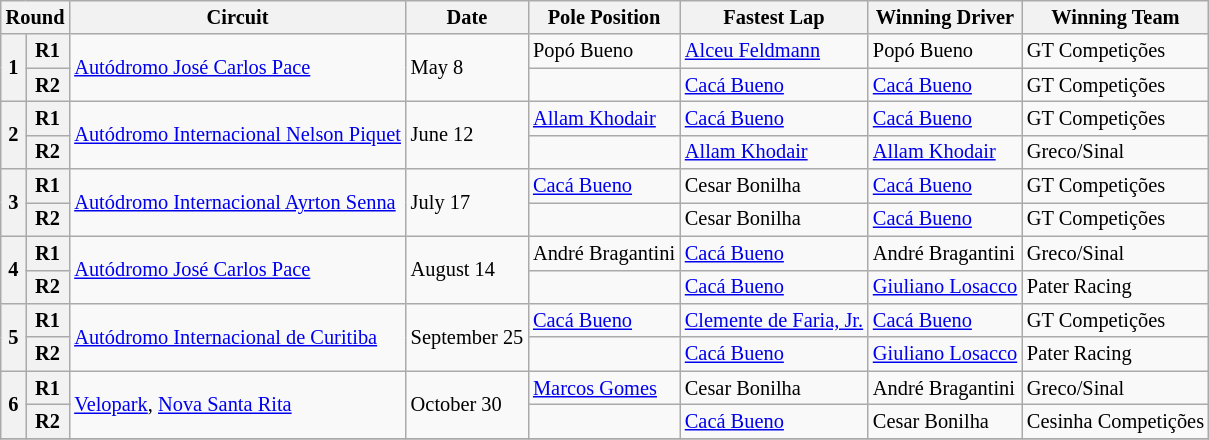<table class="wikitable" style="font-size: 85%">
<tr>
<th colspan=2>Round</th>
<th>Circuit</th>
<th>Date</th>
<th>Pole Position</th>
<th>Fastest Lap</th>
<th>Winning Driver</th>
<th>Winning Team</th>
</tr>
<tr>
<th rowspan=2>1</th>
<th>R1</th>
<td rowspan=2> <a href='#'>Autódromo José Carlos Pace</a></td>
<td rowspan=2>May 8</td>
<td> Popó Bueno</td>
<td> <a href='#'>Alceu Feldmann</a></td>
<td> Popó Bueno</td>
<td>GT Competições</td>
</tr>
<tr>
<th>R2</th>
<td></td>
<td> <a href='#'>Cacá Bueno</a></td>
<td> <a href='#'>Cacá Bueno</a></td>
<td>GT Competições</td>
</tr>
<tr>
<th rowspan=2>2</th>
<th>R1</th>
<td rowspan=2> <a href='#'>Autódromo Internacional Nelson Piquet</a></td>
<td rowspan=2>June 12</td>
<td> <a href='#'>Allam Khodair</a></td>
<td> <a href='#'>Cacá Bueno</a></td>
<td> <a href='#'>Cacá Bueno</a></td>
<td>GT Competições</td>
</tr>
<tr>
<th>R2</th>
<td></td>
<td> <a href='#'>Allam Khodair</a></td>
<td> <a href='#'>Allam Khodair</a></td>
<td>Greco/Sinal</td>
</tr>
<tr>
<th rowspan=2>3</th>
<th>R1</th>
<td rowspan=2> <a href='#'>Autódromo Internacional Ayrton Senna</a></td>
<td rowspan=2>July 17</td>
<td> <a href='#'>Cacá Bueno</a></td>
<td> Cesar Bonilha</td>
<td> <a href='#'>Cacá Bueno</a></td>
<td>GT Competições</td>
</tr>
<tr>
<th>R2</th>
<td></td>
<td> Cesar Bonilha</td>
<td> <a href='#'>Cacá Bueno</a></td>
<td>GT Competições</td>
</tr>
<tr>
<th rowspan=2>4</th>
<th>R1</th>
<td rowspan=2> <a href='#'>Autódromo José Carlos Pace</a></td>
<td rowspan=2>August 14</td>
<td> André Bragantini</td>
<td> <a href='#'>Cacá Bueno</a></td>
<td> André Bragantini</td>
<td>Greco/Sinal</td>
</tr>
<tr>
<th>R2</th>
<td></td>
<td> <a href='#'>Cacá Bueno</a></td>
<td> <a href='#'>Giuliano Losacco</a></td>
<td>Pater Racing</td>
</tr>
<tr>
<th rowspan=2>5</th>
<th>R1</th>
<td rowspan=2> <a href='#'>Autódromo Internacional de Curitiba</a></td>
<td rowspan=2>September 25</td>
<td> <a href='#'>Cacá Bueno</a></td>
<td> <a href='#'>Clemente de Faria, Jr.</a></td>
<td> <a href='#'>Cacá Bueno</a></td>
<td>GT Competições</td>
</tr>
<tr>
<th>R2</th>
<td></td>
<td> <a href='#'>Cacá Bueno</a></td>
<td> <a href='#'>Giuliano Losacco</a></td>
<td>Pater Racing</td>
</tr>
<tr>
<th rowspan=2>6</th>
<th>R1</th>
<td rowspan=2> <a href='#'>Velopark</a>, <a href='#'>Nova Santa Rita</a></td>
<td rowspan=2>October 30</td>
<td> <a href='#'>Marcos Gomes</a></td>
<td> Cesar Bonilha</td>
<td> André Bragantini</td>
<td>Greco/Sinal</td>
</tr>
<tr>
<th>R2</th>
<td></td>
<td> <a href='#'>Cacá Bueno</a></td>
<td> Cesar Bonilha</td>
<td>Cesinha Competições</td>
</tr>
<tr>
</tr>
</table>
